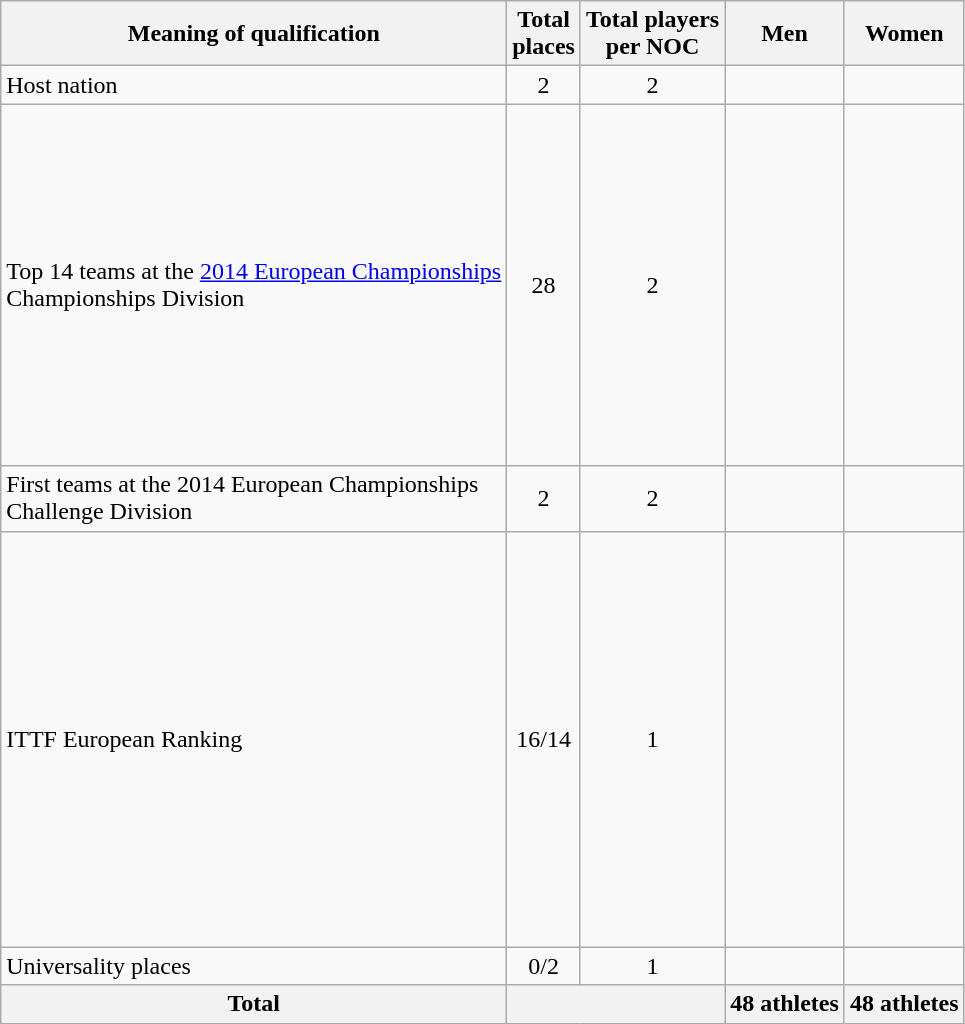<table class="wikitable">
<tr>
<th>Meaning of qualification</th>
<th>Total<br>places</th>
<th>Total players<br>per NOC</th>
<th>Men</th>
<th>Women</th>
</tr>
<tr>
<td>Host nation</td>
<td align="center">2</td>
<td align="center">2</td>
<td></td>
<td></td>
</tr>
<tr>
<td>Top 14 teams at the <a href='#'>2014 European Championships</a><br>Championships Division</td>
<td align="center">28</td>
<td align="center">2</td>
<td><br><br><br><br><br><br><br><br><br><br><br><br><br></td>
<td><br><br><br><br><br><br><br><br><br><br><br><br><br></td>
</tr>
<tr>
<td>First teams at the 2014 European Championships<br>Challenge Division</td>
<td align="center">2</td>
<td align="center">2</td>
<td></td>
<td></td>
</tr>
<tr>
<td>ITTF European Ranking</td>
<td align="center">16/14</td>
<td align="center">1</td>
<td><br><br><br><br><br><br><br><br><br><br><br><br><br><br><br></td>
<td><br><br><br><br><br><br><br><br><br><br><br><br><br></td>
</tr>
<tr>
<td>Universality places</td>
<td align="center">0/2</td>
<td align="center">1</td>
<td></td>
<td><br></td>
</tr>
<tr>
<th>Total</th>
<th colspan=2></th>
<th>48 athletes</th>
<th>48 athletes</th>
</tr>
</table>
